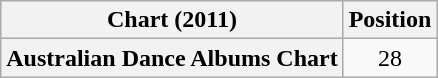<table class="wikitable plainrowheaders">
<tr>
<th scope="col">Chart (2011)</th>
<th scope="col">Position</th>
</tr>
<tr>
<th scope="row">Australian Dance Albums Chart</th>
<td align="center">28</td>
</tr>
</table>
